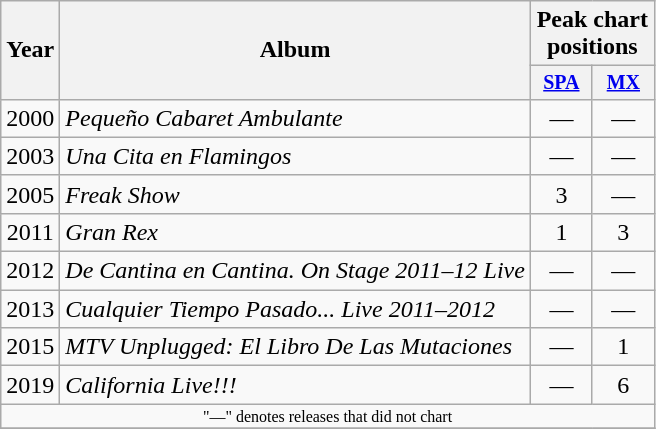<table class="wikitable" style="text-align:center;">
<tr>
<th rowspan="2">Year</th>
<th rowspan="2">Album</th>
<th colspan="2">Peak chart positions</th>
</tr>
<tr style="font-size:smaller;">
<th width="35"><a href='#'>SPA</a><br></th>
<th width="35"><a href='#'>MX</a><br></th>
</tr>
<tr>
<td>2000</td>
<td align="left"><em>Pequeño Cabaret Ambulante</em></td>
<td>—</td>
<td>—</td>
</tr>
<tr>
<td>2003</td>
<td align="left"><em>Una Cita en Flamingos</em></td>
<td>—</td>
<td>—</td>
</tr>
<tr>
<td>2005</td>
<td align="left"><em>Freak Show</em></td>
<td>3</td>
<td>—</td>
</tr>
<tr>
<td>2011</td>
<td align="left"><em>Gran Rex</em></td>
<td>1</td>
<td>3</td>
</tr>
<tr>
<td>2012</td>
<td align="left"><em>De Cantina en Cantina. On Stage 2011–12 Live</em></td>
<td>—</td>
<td>—</td>
</tr>
<tr>
<td>2013</td>
<td align="left"><em>Cualquier Tiempo Pasado... Live 2011–2012</em></td>
<td>—</td>
<td>—</td>
</tr>
<tr>
<td>2015</td>
<td align="left"><em>MTV Unplugged: El Libro De Las Mutaciones</em></td>
<td>—</td>
<td>1</td>
</tr>
<tr>
<td>2019</td>
<td align="left"><em>California Live!!!</em></td>
<td>—</td>
<td>6</td>
</tr>
<tr>
<td colspan="4" style="font-size:8pt">"—" denotes releases that did not chart</td>
</tr>
<tr>
</tr>
</table>
